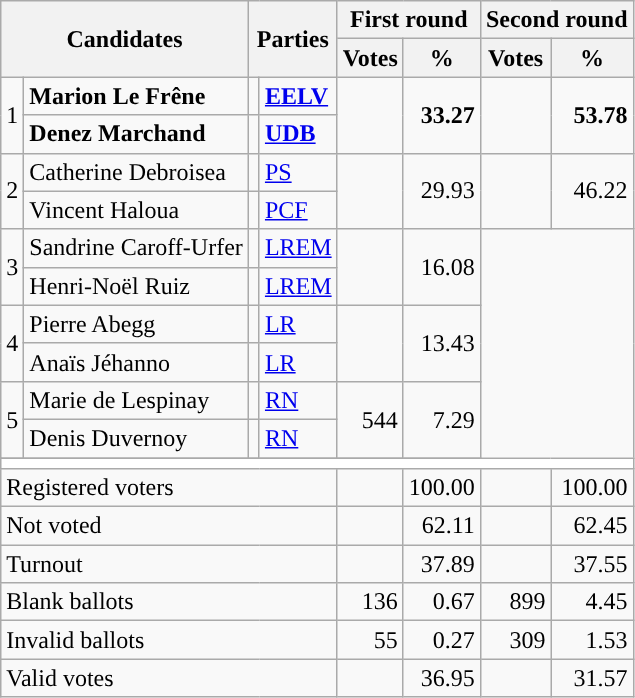<table class="wikitable centre">
<tr>
<th scope="col" rowspan=2 colspan=2>Candidates</th>
<th scope="col" rowspan=2 colspan=2>Parties</th>
<th scope="col" colspan=2>First round</th>
<th scope="col" colspan=2>Second round</th>
</tr>
<tr>
<th scope="col">Votes</th>
<th scope="col">%</th>
<th scope="col">Votes</th>
<th scope="col">%</th>
</tr>
<tr>
<td rowspan=2>1</td>
<td><strong>Marion Le Frêne</strong></td>
<td style="background-color: "></td>
<td><strong><a href='#'>EELV</a></strong></td>
<td rowspan=2 style="text-align: right"><strong></strong></td>
<td rowspan=2 style="text-align: right"><strong>33.27</strong></td>
<td rowspan=2 style="text-align: right"><strong></strong></td>
<td rowspan=2 style="text-align: right"><strong>53.78</strong></td>
</tr>
<tr>
<td><strong>Denez Marchand</strong></td>
<td style="background-color: "></td>
<td><strong><a href='#'>UDB</a></strong></td>
</tr>
<tr>
<td rowspan=2>2</td>
<td>Catherine Debroisea</td>
<td style="background-color: "></td>
<td><a href='#'>PS</a></td>
<td rowspan=2 style="text-align: right"></td>
<td rowspan=2 style="text-align: right">29.93</td>
<td rowspan=2 style="text-align: right"></td>
<td rowspan=2 style="text-align: right">46.22</td>
</tr>
<tr>
<td>Vincent Haloua</td>
<td style="background-color: "></td>
<td><a href='#'>PCF</a></td>
</tr>
<tr>
<td rowspan=2>3</td>
<td>Sandrine Caroff-Urfer</td>
<td style="background-color: "></td>
<td><a href='#'>LREM</a></td>
<td rowspan=2 style="text-align: right"></td>
<td rowspan=2 style="text-align: right">16.08</td>
<td colspan="2" rowspan="7" style="text-align: right"></td>
</tr>
<tr>
<td>Henri-Noël Ruiz</td>
<td style="background-color: "></td>
<td><a href='#'>LREM</a></td>
</tr>
<tr>
<td rowspan=2>4</td>
<td>Pierre Abegg</td>
<td style="background-color: "></td>
<td><a href='#'>LR</a></td>
<td rowspan=2 style="text-align: right"></td>
<td rowspan=2 style="text-align: right">13.43</td>
</tr>
<tr>
<td>Anaïs Jéhanno</td>
<td style="background-color: "></td>
<td><a href='#'>LR</a></td>
</tr>
<tr>
<td rowspan=2>5</td>
<td>Marie de Lespinay</td>
<td style="background-color: "></td>
<td><a href='#'>RN</a></td>
<td rowspan=2 style="text-align: right">544</td>
<td rowspan=2 style="text-align: right">7.29</td>
</tr>
<tr>
<td>Denis Duvernoy</td>
<td style="background-color: "></td>
<td><a href='#'>RN</a></td>
</tr>
<tr>
</tr>
<tr bgcolor=white>
<td colspan=8></td>
</tr>
<tr>
<td colspan=4>Registered voters</td>
<td style="text-align: right"></td>
<td style="text-align: right">100.00</td>
<td style="text-align: right"></td>
<td style="text-align: right">100.00</td>
</tr>
<tr>
<td colspan=4>Not voted</td>
<td style="text-align: right"></td>
<td style="text-align: right">62.11</td>
<td style="text-align: right"></td>
<td style="text-align: right">62.45</td>
</tr>
<tr>
<td colspan=4>Turnout</td>
<td style="text-align: right"></td>
<td style="text-align: right">37.89</td>
<td style="text-align: right"></td>
<td style="text-align: right">37.55</td>
</tr>
<tr>
<td colspan=4>Blank ballots</td>
<td style="text-align: right">136</td>
<td style="text-align: right">0.67</td>
<td style="text-align: right">899</td>
<td style="text-align: right">4.45</td>
</tr>
<tr>
<td colspan=4>Invalid ballots</td>
<td style="text-align: right">55</td>
<td style="text-align: right">0.27</td>
<td style="text-align: right">309</td>
<td style="text-align: right">1.53</td>
</tr>
<tr>
<td colspan=4>Valid votes</td>
<td style="text-align: right"></td>
<td style="text-align: right">36.95</td>
<td style="text-align: right"></td>
<td style="text-align: right">31.57</td>
</tr>
</table>
